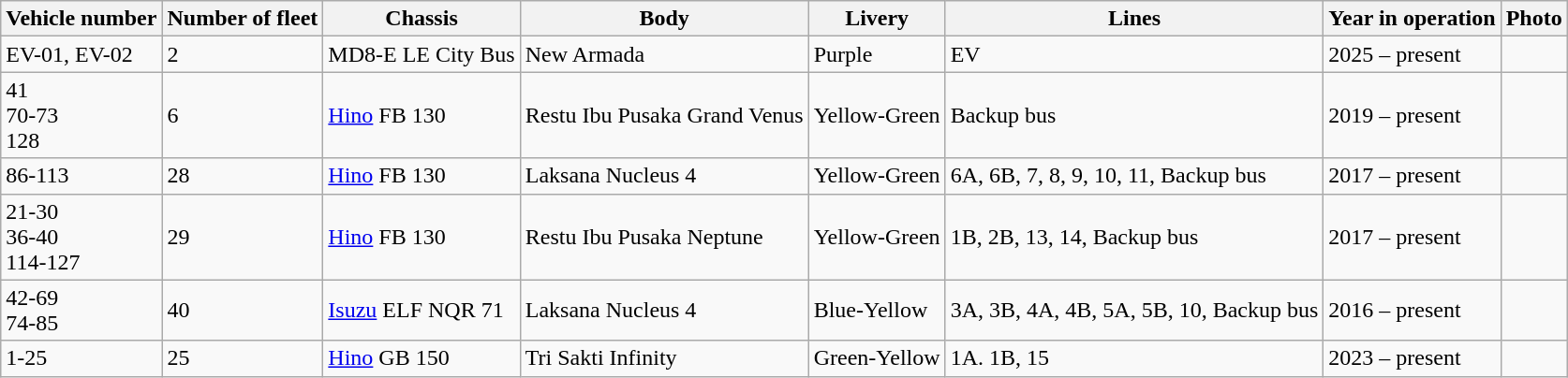<table class="wikitable">
<tr>
<th>Vehicle number</th>
<th>Number of fleet</th>
<th>Chassis</th>
<th>Body</th>
<th>Livery</th>
<th>Lines</th>
<th>Year in operation</th>
<th>Photo</th>
</tr>
<tr>
<td>EV-01, EV-02</td>
<td>2</td>
<td>MD8-E LE City Bus</td>
<td>New Armada</td>
<td>Purple</td>
<td>EV</td>
<td>2025 – present</td>
<td></td>
</tr>
<tr>
<td>41<br>70-73<br>128</td>
<td>6</td>
<td><a href='#'>Hino</a> FB 130</td>
<td>Restu Ibu Pusaka Grand Venus</td>
<td>Yellow-Green</td>
<td>Backup bus</td>
<td>2019 – present</td>
<td></td>
</tr>
<tr>
<td>86-113</td>
<td>28</td>
<td><a href='#'>Hino</a> FB 130</td>
<td>Laksana Nucleus 4</td>
<td>Yellow-Green</td>
<td>6A, 6B, 7, 8, 9, 10, 11, Backup bus</td>
<td>2017 – present</td>
<td></td>
</tr>
<tr>
<td>21-30<br>36-40<br>114-127</td>
<td>29</td>
<td><a href='#'>Hino</a> FB 130</td>
<td>Restu Ibu Pusaka Neptune</td>
<td>Yellow-Green</td>
<td>1B, 2B, 13, 14, Backup bus</td>
<td>2017 – present</td>
<td></td>
</tr>
<tr>
<td>42-69<br>74-85</td>
<td>40</td>
<td><a href='#'>Isuzu</a> ELF NQR 71</td>
<td>Laksana Nucleus 4</td>
<td>Blue-Yellow</td>
<td>3A, 3B, 4A, 4B, 5A, 5B, 10, Backup bus</td>
<td>2016 – present</td>
<td></td>
</tr>
<tr>
<td>1-25</td>
<td>25</td>
<td><a href='#'>Hino</a> GB 150</td>
<td>Tri Sakti Infinity</td>
<td>Green-Yellow</td>
<td>1A. 1B, 15</td>
<td>2023 – present</td>
<td></td>
</tr>
</table>
